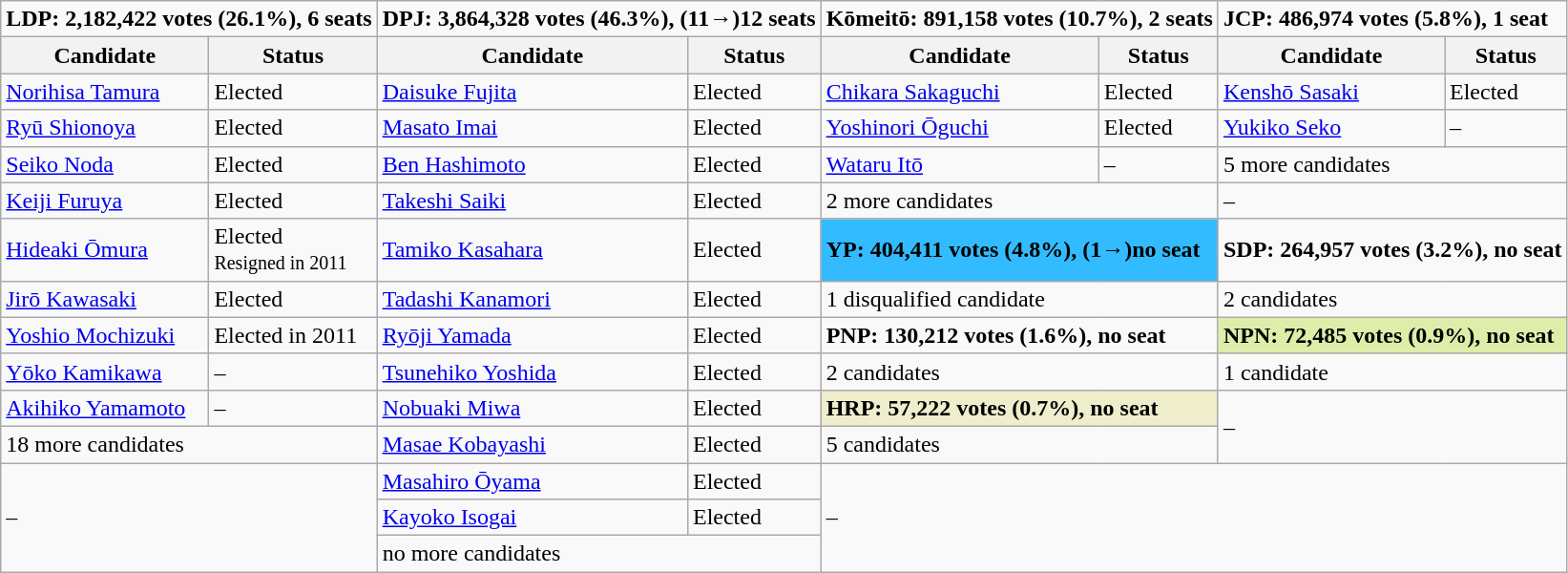<table class="wikitable">
<tr>
<td colspan="2" ><strong>LDP: 2,182,422 votes (26.1%), 6 seats</strong></td>
<td colspan="2" ><strong>DPJ: 3,864,328 votes (46.3%), (11→)12 seats</strong></td>
<td colspan="2" ><strong>Kōmeitō: 891,158 votes (10.7%), 2 seats</strong></td>
<td colspan="2" ><strong>JCP: 486,974 votes (5.8%), 1 seat</strong></td>
</tr>
<tr>
<th>Candidate</th>
<th>Status</th>
<th>Candidate</th>
<th>Status</th>
<th>Candidate</th>
<th>Status</th>
<th>Candidate</th>
<th>Status</th>
</tr>
<tr>
<td><a href='#'>Norihisa Tamura</a></td>
<td>Elected</td>
<td><a href='#'>Daisuke Fujita</a></td>
<td>Elected</td>
<td><a href='#'>Chikara Sakaguchi</a></td>
<td>Elected</td>
<td><a href='#'>Kenshō Sasaki</a></td>
<td>Elected</td>
</tr>
<tr>
<td><a href='#'>Ryū Shionoya</a></td>
<td>Elected</td>
<td><a href='#'>Masato Imai</a></td>
<td>Elected</td>
<td><a href='#'>Yoshinori Ōguchi</a></td>
<td>Elected</td>
<td><a href='#'>Yukiko Seko</a></td>
<td>–</td>
</tr>
<tr>
<td><a href='#'>Seiko Noda</a></td>
<td>Elected</td>
<td><a href='#'>Ben Hashimoto</a></td>
<td>Elected</td>
<td><a href='#'>Wataru Itō</a></td>
<td>–</td>
<td colspan="2">5 more candidates</td>
</tr>
<tr>
<td><a href='#'>Keiji Furuya</a></td>
<td>Elected</td>
<td><a href='#'>Takeshi Saiki</a></td>
<td>Elected</td>
<td colspan="2">2 more candidates</td>
<td colspan="2">–</td>
</tr>
<tr>
<td><a href='#'>Hideaki Ōmura</a></td>
<td>Elected<br><small>Resigned in 2011</small></td>
<td><a href='#'>Tamiko Kasahara</a></td>
<td>Elected</td>
<td colspan="2" style="background:#3bf;"><strong>YP: 404,411 votes (4.8%), (1→)no seat</strong></td>
<td colspan="2" ><strong>SDP: 264,957 votes (3.2%), no seat</strong></td>
</tr>
<tr>
<td><a href='#'>Jirō Kawasaki</a></td>
<td>Elected</td>
<td><a href='#'>Tadashi Kanamori</a></td>
<td>Elected</td>
<td colspan="2">1 disqualified candidate</td>
<td colspan="2">2 candidates</td>
</tr>
<tr>
<td><a href='#'>Yoshio Mochizuki</a></td>
<td>Elected in 2011</td>
<td><a href='#'>Ryōji Yamada</a></td>
<td>Elected</td>
<td colspan="2" ><strong>PNP: 130,212 votes (1.6%), no seat</strong></td>
<td colspan="2" style="background:#dea;"><strong>NPN: 72,485 votes (0.9%), no seat</strong></td>
</tr>
<tr>
<td><a href='#'>Yōko Kamikawa</a></td>
<td>–</td>
<td><a href='#'>Tsunehiko Yoshida</a></td>
<td>Elected</td>
<td colspan="2">2 candidates</td>
<td colspan="2">1 candidate</td>
</tr>
<tr>
<td><a href='#'>Akihiko Yamamoto</a></td>
<td>–</td>
<td><a href='#'>Nobuaki Miwa</a></td>
<td>Elected</td>
<td colspan="2" style="background:#eec;"><strong>HRP: 57,222 votes (0.7%), no seat</strong></td>
<td rowspan="2" colspan="2">–</td>
</tr>
<tr>
<td colspan="2">18 more candidates</td>
<td><a href='#'>Masae Kobayashi</a></td>
<td>Elected</td>
<td colspan="2">5 candidates</td>
</tr>
<tr>
<td rowspan="3" colspan="2">–</td>
<td><a href='#'>Masahiro Ōyama</a></td>
<td>Elected</td>
<td rowspan="3" colspan="4">–</td>
</tr>
<tr>
<td><a href='#'>Kayoko Isogai</a></td>
<td>Elected</td>
</tr>
<tr>
<td colspan="2">no more candidates</td>
</tr>
</table>
